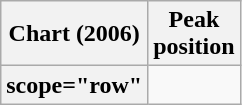<table class="wikitable sortable plainrowheaders">
<tr>
<th>Chart (2006)</th>
<th>Peak<br>position</th>
</tr>
<tr>
<th>scope="row"</th>
</tr>
</table>
